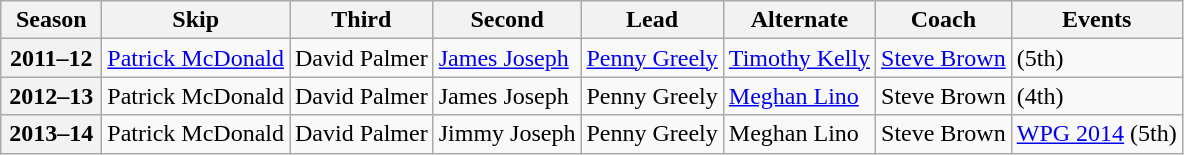<table class="wikitable">
<tr>
<th scope="col" width=60>Season</th>
<th scope="col">Skip</th>
<th scope="col">Third</th>
<th scope="col">Second</th>
<th scope="col">Lead</th>
<th scope="col">Alternate</th>
<th scope="col">Coach</th>
<th scope="col">Events</th>
</tr>
<tr>
<th scope="row">2011–12</th>
<td><a href='#'>Patrick McDonald</a></td>
<td>David Palmer</td>
<td><a href='#'>James Joseph</a></td>
<td><a href='#'>Penny Greely</a></td>
<td><a href='#'>Timothy Kelly</a></td>
<td><a href='#'>Steve Brown</a></td>
<td> (5th)</td>
</tr>
<tr>
<th scope="row">2012–13</th>
<td>Patrick McDonald</td>
<td>David Palmer</td>
<td>James Joseph</td>
<td>Penny Greely</td>
<td><a href='#'>Meghan Lino</a></td>
<td>Steve Brown</td>
<td> (4th)</td>
</tr>
<tr>
<th scope="row">2013–14</th>
<td>Patrick McDonald</td>
<td>David Palmer</td>
<td>Jimmy Joseph</td>
<td>Penny Greely</td>
<td>Meghan Lino</td>
<td>Steve Brown</td>
<td><a href='#'>WPG 2014</a> (5th)</td>
</tr>
</table>
